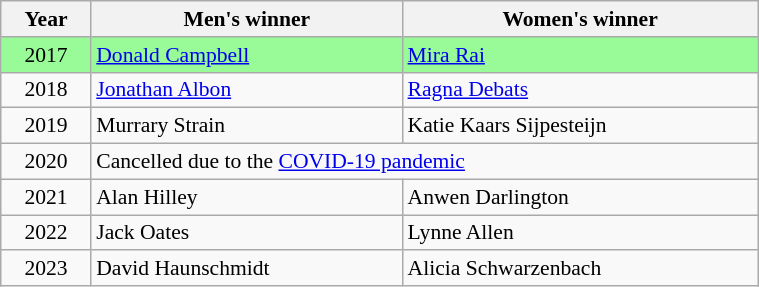<table class="wikitable" width=40% style="font-size:90%; text-align:left;">
<tr>
<th>Year</th>
<th>Men's winner</th>
<th>Women's winner</th>
</tr>
<tr bgcolor=palegreen>
<td align=center>2017</td>
<td> <a href='#'>Donald Campbell</a></td>
<td> <a href='#'>Mira Rai</a></td>
</tr>
<tr>
<td align=center>2018</td>
<td> <a href='#'>Jonathan Albon</a></td>
<td> <a href='#'>Ragna Debats</a></td>
</tr>
<tr>
<td align=center>2019</td>
<td> Murrary Strain</td>
<td> Katie Kaars Sijpesteijn</td>
</tr>
<tr>
<td align=center>2020</td>
<td colspan="2">Cancelled due to the <a href='#'>COVID-19 pandemic</a></td>
</tr>
<tr>
<td align=center>2021</td>
<td> Alan Hilley</td>
<td> Anwen Darlington</td>
</tr>
<tr>
<td align=center>2022</td>
<td> Jack Oates</td>
<td> Lynne Allen</td>
</tr>
<tr>
<td align=center>2023</td>
<td> David Haunschmidt</td>
<td> Alicia Schwarzenbach</td>
</tr>
</table>
